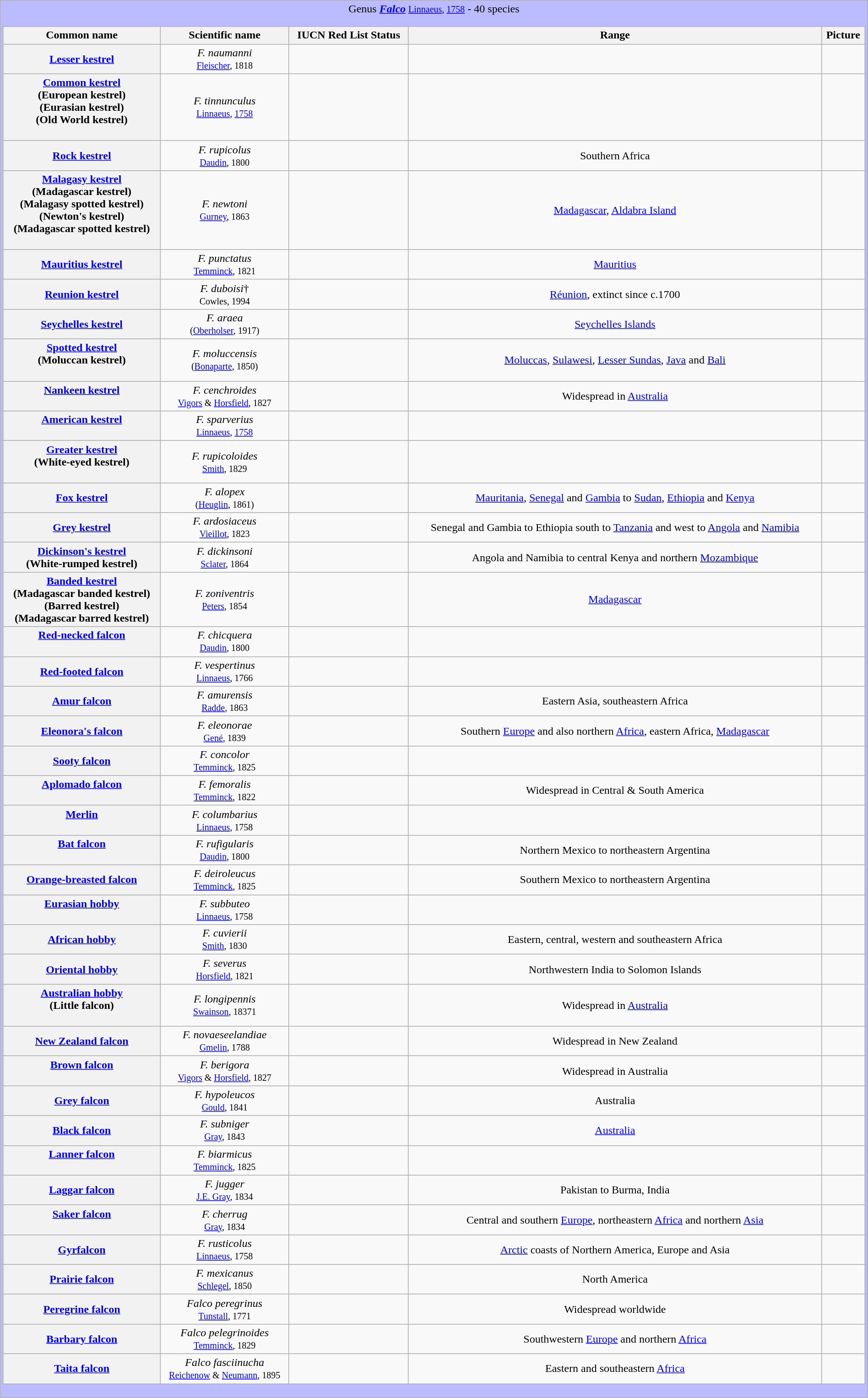<table class="wikitable" style="width:100%;text-align:center">
<tr>
<td colspan="100%" align="center" bgcolor="#BBBBFF">Genus <strong><em><a href='#'>Falco</a></em></strong> <small><a href='#'>Linnaeus</a>, <a href='#'>1758</a></small> - 40 species<br><table class="wikitable sortable" style="width:100%;text-align:center">
<tr>
<th scope="col">Common name</th>
<th scope="col">Scientific name</th>
<th scope="col">IUCN Red List Status</th>
<th scope="col" class="unsortable">Range</th>
<th scope="col" class="unsortable">Picture</th>
</tr>
<tr>
<th scope="row"><a href='#'>Lesser kestrel</a></th>
<td><em>F. naumanni</em><br><small><a href='#'>Fleischer</a>, 1818</small></td>
<td></td>
<td></td>
<td></td>
</tr>
<tr>
<th scope="row"><a href='#'>Common kestrel</a><br><strong>(European kestrel)</strong><br><strong>(Eurasian kestrel)</strong><br><strong>(Old World kestrel)</strong><br><br></th>
<td><em>F. tinnunculus</em><br><small><a href='#'>Linnaeus</a>, <a href='#'>1758</a></small><br></td>
<td></td>
<td></td>
<td></td>
</tr>
<tr>
<th scope="row"><a href='#'>Rock kestrel</a></th>
<td><em>F. rupicolus</em><br><small><a href='#'>Daudin</a>, 1800</small></td>
<td></td>
<td>Southern Africa</td>
<td></td>
</tr>
<tr>
<th scope="row"><a href='#'>Malagasy kestrel</a><br><strong>(Madagascar kestrel)</strong><br><strong>(Malagasy spotted kestrel)</strong><br><strong>(Newton's kestrel)</strong><br><strong>(Madagascar spotted kestrel)</strong><br><br></th>
<td><em>F. newtoni</em><br><small><a href='#'>Gurney</a>, 1863</small></td>
<td></td>
<td><a href='#'>Madagascar</a>, <a href='#'>Aldabra Island</a></td>
<td></td>
</tr>
<tr>
<th scope="row"><a href='#'>Mauritius kestrel</a></th>
<td><em>F. punctatus</em><br><small><a href='#'>Temminck</a>, 1821</small></td>
<td></td>
<td><a href='#'>Mauritius</a></td>
<td></td>
</tr>
<tr>
<th scope="row"><a href='#'>Reunion kestrel</a></th>
<td><em>F. duboisi</em>†<br><small>Cowles, 1994</small></td>
<td></td>
<td><a href='#'>Réunion</a>, extinct since c.1700</td>
<td></td>
</tr>
<tr>
<th scope="row"><a href='#'>Seychelles kestrel</a></th>
<td><em>F. araea</em><br><small>(<a href='#'>Oberholser</a>, 1917)</small></td>
<td></td>
<td><a href='#'>Seychelles Islands</a></td>
<td></td>
</tr>
<tr>
<th scope="row"><a href='#'>Spotted kestrel</a><br><strong>(Moluccan kestrel)</strong><br><br></th>
<td><em>F. moluccensis</em><br><small>(<a href='#'>Bonaparte</a>, 1850)</small></td>
<td></td>
<td><a href='#'>Moluccas</a>, <a href='#'>Sulawesi</a>, <a href='#'>Lesser Sundas</a>, <a href='#'>Java</a> and <a href='#'>Bali</a></td>
<td></td>
</tr>
<tr>
<th scope="row"><a href='#'>Nankeen kestrel</a><br><br></th>
<td><em>F. cenchroides</em><br><small><a href='#'>Vigors</a> & <a href='#'>Horsfield</a>, 1827</small></td>
<td></td>
<td>Widespread in <a href='#'>Australia</a></td>
<td></td>
</tr>
<tr>
<th scope="row"><a href='#'>American kestrel</a><br><br></th>
<td><em>F. sparverius</em><br><small><a href='#'>Linnaeus</a>, <a href='#'>1758</a></small></td>
<td></td>
<td></td>
<td></td>
</tr>
<tr>
<th scope="row"><a href='#'>Greater kestrel</a><br><strong>(White-eyed kestrel)</strong><br><br></th>
<td><em>F. rupicoloides</em><br><small><a href='#'>Smith</a>, 1829</small></td>
<td></td>
<td></td>
<td></td>
</tr>
<tr>
<th scope="row"><a href='#'>Fox kestrel</a></th>
<td><em>F. alopex</em><br><small>(<a href='#'>Heuglin</a>, 1861)</small></td>
<td></td>
<td><a href='#'>Mauritania</a>, <a href='#'>Senegal</a> and <a href='#'>Gambia</a> to <a href='#'>Sudan</a>, <a href='#'>Ethiopia</a> and <a href='#'>Kenya</a></td>
<td></td>
</tr>
<tr>
<th scope="row"><a href='#'>Grey kestrel</a></th>
<td><em>F. ardosiaceus</em><br><small><a href='#'>Vieillot</a>, 1823</small></td>
<td></td>
<td>Senegal and Gambia to Ethiopia south to <a href='#'>Tanzania</a> and west to <a href='#'>Angola</a> and <a href='#'>Namibia</a></td>
<td></td>
</tr>
<tr>
<th scope="row"><a href='#'>Dickinson's kestrel</a><br><strong>(White-rumped kestrel)</strong></th>
<td><em>F. dickinsoni</em><br><small><a href='#'>Sclater</a>, 1864</small></td>
<td></td>
<td>Angola and Namibia to central Kenya and northern <a href='#'>Mozambique</a></td>
<td></td>
</tr>
<tr>
<th scope="row"><a href='#'>Banded kestrel</a><br><strong>(Madagascar banded kestrel)</strong><br><strong>(Barred kestrel)</strong><br><strong>(Madagascar barred kestrel)</strong></th>
<td><em>F. zoniventris</em><br><small><a href='#'>Peters</a>, 1854</small></td>
<td></td>
<td><a href='#'>Madagascar</a></td>
<td></td>
</tr>
<tr>
<th scope="row"><a href='#'>Red-necked falcon</a><br><br></th>
<td><em>F. chicquera</em><br><small><a href='#'>Daudin</a>, 1800</small><br></td>
<td></td>
<td></td>
<td></td>
</tr>
<tr>
<th scope="row"><a href='#'>Red-footed falcon</a></th>
<td><em>F. vespertinus</em><br><small><a href='#'>Linnaeus</a>, 1766</small></td>
<td></td>
<td></td>
<td></td>
</tr>
<tr>
<th scope="row"><a href='#'>Amur falcon</a></th>
<td><em>F. amurensis</em><br><small><a href='#'>Radde</a>, 1863</small></td>
<td></td>
<td>Eastern Asia, southeastern Africa</td>
<td></td>
</tr>
<tr>
<th scope="row"><a href='#'>Eleonora's falcon</a></th>
<td><em>F. eleonorae</em><br><small><a href='#'>Gené</a>, 1839</small></td>
<td></td>
<td>Southern <a href='#'>Europe</a> and also northern <a href='#'>Africa</a>, eastern Africa, <a href='#'>Madagascar</a></td>
<td></td>
</tr>
<tr>
<th scope="row"><a href='#'>Sooty falcon</a></th>
<td><em>F. concolor</em><br><small><a href='#'>Temminck</a>, 1825</small></td>
<td></td>
<td></td>
<td></td>
</tr>
<tr>
<th scope="row"><a href='#'>Aplomado falcon</a><br><br></th>
<td><em>F. femoralis</em><br><small><a href='#'>Temminck</a>, 1822</small></td>
<td></td>
<td>Widespread in Central & South America</td>
<td></td>
</tr>
<tr>
<th scope="row"><a href='#'>Merlin</a><br><br></th>
<td><em>F. columbarius</em><br><small><a href='#'>Linnaeus</a>, 1758</small><br></td>
<td></td>
<td></td>
<td></td>
</tr>
<tr>
<th scope="row"><a href='#'>Bat falcon</a><br><br></th>
<td><em>F. rufigularis</em><br><small><a href='#'>Daudin</a>, 1800</small><br></td>
<td></td>
<td>Northern Mexico to northeastern Argentina</td>
<td></td>
</tr>
<tr>
<th scope="row"><a href='#'>Orange-breasted falcon</a></th>
<td><em>F. deiroleucus</em><br><small><a href='#'>Temminck</a>, 1825</small></td>
<td></td>
<td>Southern Mexico to northeastern Argentina</td>
<td></td>
</tr>
<tr>
<th scope="row"><a href='#'>Eurasian hobby</a><br><br></th>
<td><em>F. subbuteo</em><br><small><a href='#'>Linnaeus</a>, 1758</small></td>
<td></td>
<td></td>
<td></td>
</tr>
<tr>
<th scope="row"><a href='#'>African hobby</a></th>
<td><em>F. cuvierii</em><br><small><a href='#'>Smith</a>, 1830</small></td>
<td></td>
<td>Eastern, central, western and southeastern Africa</td>
<td></td>
</tr>
<tr>
<th scope="row"><a href='#'>Oriental hobby</a></th>
<td><em>F. severus</em><br><small><a href='#'>Horsfield</a>, 1821</small></td>
<td></td>
<td>Northwestern India to Solomon Islands</td>
<td></td>
</tr>
<tr>
<th scope="row"><a href='#'>Australian hobby</a><br><strong>(Little falcon)</strong><br><br></th>
<td><em>F. longipennis</em><br><small><a href='#'>Swainson</a>, 18371</small></td>
<td></td>
<td>Widespread in <a href='#'>Australia</a></td>
<td></td>
</tr>
<tr>
<th scope="row"><a href='#'>New Zealand falcon</a></th>
<td><em>F. novaeseelandiae</em><br><small><a href='#'>Gmelin</a>, 1788</small></td>
<td></td>
<td>Widespread in New Zealand</td>
<td></td>
</tr>
<tr>
<th scope="row"><a href='#'>Brown falcon</a><br><br></th>
<td><em>F. berigora</em><br><small><a href='#'>Vigors</a> & <a href='#'>Horsfield</a>, 1827</small><br></td>
<td></td>
<td>Widespread in Australia</td>
<td></td>
</tr>
<tr>
<th scope="row"><a href='#'>Grey falcon</a></th>
<td><em>F. hypoleucos</em><br><small><a href='#'>Gould</a>, 1841</small></td>
<td></td>
<td>Australia</td>
<td></td>
</tr>
<tr>
<th scope="row"><a href='#'>Black falcon</a></th>
<td><em>F. subniger</em><br><small><a href='#'>Gray</a>, 1843</small></td>
<td></td>
<td><a href='#'>Australia</a></td>
<td></td>
</tr>
<tr>
<th scope="row"><a href='#'>Lanner falcon</a><br><br></th>
<td><em>F. biarmicus</em><br><small><a href='#'>Temminck</a>, 1825</small><br></td>
<td></td>
<td></td>
<td></td>
</tr>
<tr>
<th scope="row"><a href='#'>Laggar falcon</a></th>
<td><em>F. jugger</em><br><small><a href='#'>J.E. Gray</a>, 1834</small></td>
<td></td>
<td>Pakistan to Burma, India</td>
<td></td>
</tr>
<tr>
<th scope="row"><a href='#'>Saker falcon</a><br><br></th>
<td><em>F. cherrug</em><br><small><a href='#'>Gray</a>, 1834</small><br></td>
<td></td>
<td>Central and southern <a href='#'>Europe</a>, northeastern <a href='#'>Africa</a> and northern <a href='#'>Asia</a></td>
<td></td>
</tr>
<tr>
<th scope="row"><a href='#'>Gyrfalcon</a></th>
<td><em>F. rusticolus</em><br><small><a href='#'>Linnaeus</a>, 1758</small><br></td>
<td></td>
<td><a href='#'>Arctic</a> coasts of Northern America, Europe and Asia</td>
<td></td>
</tr>
<tr>
<th scope="row"><a href='#'>Prairie falcon</a></th>
<td><em>F. mexicanus</em><br><small><a href='#'>Schlegel</a>, 1850</small><br></td>
<td></td>
<td>North America</td>
<td></td>
</tr>
<tr>
<th scope="row"><a href='#'>Peregrine falcon</a></th>
<td><em>Falco peregrinus</em><br><small><a href='#'>Tunstall</a>, 1771</small></td>
<td></td>
<td>Widespread worldwide</td>
<td></td>
</tr>
<tr>
<th scope="row"><a href='#'>Barbary falcon</a></th>
<td><em>Falco pelegrinoides</em><br><small><a href='#'>Temminck</a>, 1829</small></td>
<td></td>
<td>Southwestern <a href='#'>Europe</a> and northern <a href='#'>Africa</a></td>
<td></td>
</tr>
<tr>
<th scope="row"><a href='#'>Taita falcon</a></th>
<td><em>Falco fasciinucha</em><br><small><a href='#'>Reichenow</a> & <a href='#'>Neumann</a>, 1895</small></td>
<td></td>
<td>Eastern and southeastern <a href='#'>Africa</a></td>
<td></td>
</tr>
</table>
</td>
</tr>
</table>
